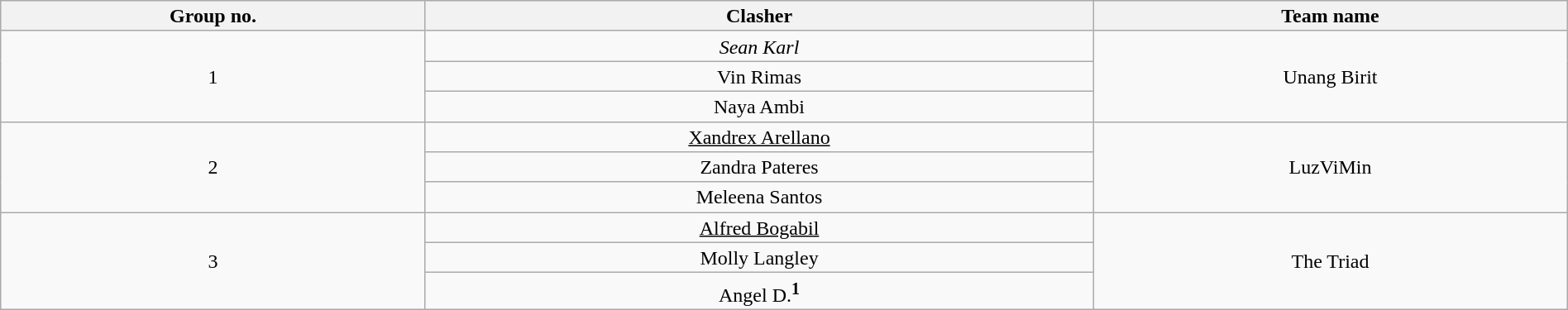<table class="wikitable collapsible collapsed" style="text-align:center; line-height:17px; width:100%;">
<tr>
<th>Group no.</th>
<th>Clasher</th>
<th>Team name</th>
</tr>
<tr>
<td rowspan="3">1</td>
<td><em>Sean Karl</em></td>
<td rowspan="3">Unang Birit</td>
</tr>
<tr>
<td>Vin Rimas</td>
</tr>
<tr>
<td>Naya Ambi</td>
</tr>
<tr>
<td rowspan="3">2</td>
<td><u>Xandrex Arellano</u></td>
<td rowspan="3">LuzViMin</td>
</tr>
<tr>
<td>Zandra Pateres</td>
</tr>
<tr>
<td>Meleena Santos</td>
</tr>
<tr>
<td rowspan="3">3</td>
<td><u>Alfred Bogabil</u></td>
<td rowspan="3">The Triad</td>
</tr>
<tr>
<td>Molly Langley</td>
</tr>
<tr>
<td>Angel D.<sup><strong>1</strong></sup></td>
</tr>
</table>
